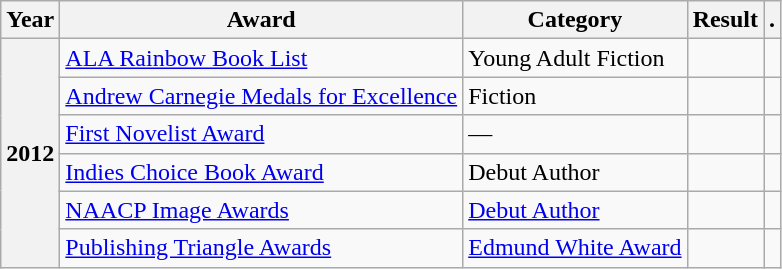<table class="wikitable sortable">
<tr>
<th>Year</th>
<th>Award</th>
<th>Category</th>
<th>Result</th>
<th>.</th>
</tr>
<tr>
<th rowspan="6">2012</th>
<td><a href='#'>ALA Rainbow Book List</a></td>
<td>Young Adult Fiction</td>
<td></td>
<td></td>
</tr>
<tr>
<td><a href='#'>Andrew Carnegie Medals for Excellence</a></td>
<td>Fiction</td>
<td></td>
<td></td>
</tr>
<tr>
<td><a href='#'>First Novelist Award</a></td>
<td>—</td>
<td></td>
<td></td>
</tr>
<tr>
<td><a href='#'>Indies Choice Book Award</a></td>
<td>Debut Author</td>
<td></td>
<td></td>
</tr>
<tr>
<td><a href='#'>NAACP Image Awards</a></td>
<td><a href='#'>Debut Author</a></td>
<td></td>
<td></td>
</tr>
<tr>
<td><a href='#'>Publishing Triangle Awards</a></td>
<td><a href='#'>Edmund White Award</a></td>
<td></td>
<td></td>
</tr>
</table>
